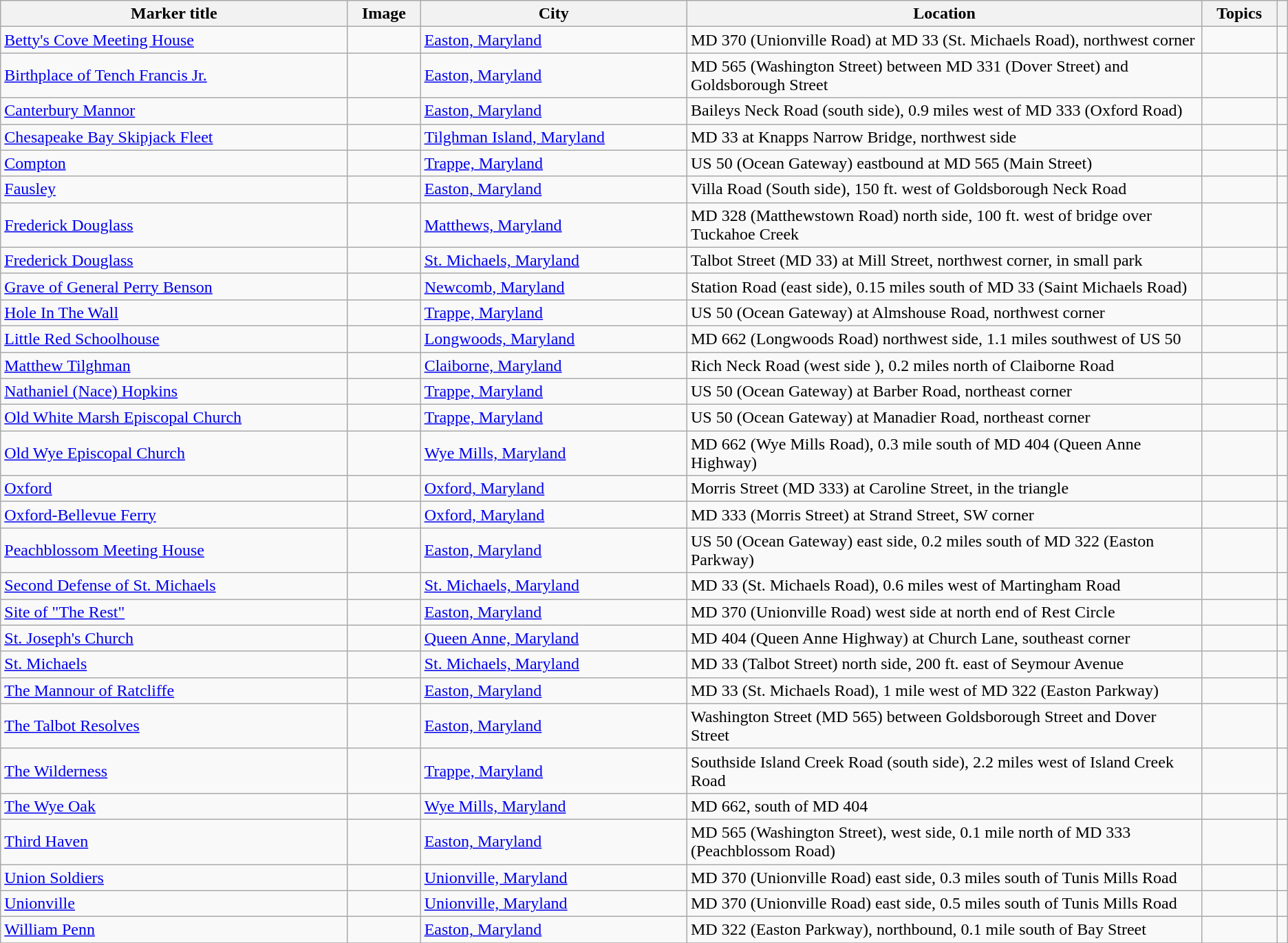<table class="wikitable sortable">
<tr>
<th><strong>Marker title</strong></th>
<th class="unsortable"><strong>Image</strong></th>
<th><strong>City</strong></th>
<th style="width:40%"><strong>Location</strong></th>
<th><strong>Topics</strong></th>
<th class="unsortable"></th>
</tr>
<tr>
<td><a href='#'>Betty's Cove Meeting House</a></td>
<td></td>
<td><a href='#'>Easton, Maryland</a></td>
<td>MD 370 (Unionville Road) at MD 33 (St. Michaels Road), northwest corner<br><small></small></td>
<td></td>
<td></td>
</tr>
<tr>
<td><a href='#'>Birthplace of Tench Francis Jr.</a></td>
<td></td>
<td><a href='#'>Easton, Maryland</a></td>
<td>MD 565 (Washington Street) between MD 331 (Dover Street) and Goldsborough Street<br><small></small></td>
<td></td>
<td></td>
</tr>
<tr>
<td><a href='#'>Canterbury Mannor</a></td>
<td></td>
<td><a href='#'>Easton, Maryland</a></td>
<td>Baileys Neck Road (south side), 0.9 miles west of MD 333 (Oxford Road)<br><small></small></td>
<td></td>
<td></td>
</tr>
<tr>
<td><a href='#'>Chesapeake Bay Skipjack Fleet</a></td>
<td></td>
<td><a href='#'>Tilghman Island, Maryland</a></td>
<td>MD 33 at Knapps Narrow Bridge, northwest side<br><small></small></td>
<td></td>
<td></td>
</tr>
<tr>
<td><a href='#'>Compton</a></td>
<td></td>
<td><a href='#'>Trappe, Maryland</a></td>
<td>US 50 (Ocean Gateway) eastbound at MD 565 (Main Street)<br><small></small></td>
<td></td>
<td></td>
</tr>
<tr>
<td><a href='#'>Fausley</a></td>
<td></td>
<td><a href='#'>Easton, Maryland</a></td>
<td>Villa Road (South side), 150 ft. west of Goldsborough Neck Road<br><small></small></td>
<td></td>
<td></td>
</tr>
<tr>
<td><a href='#'>Frederick Douglass</a></td>
<td></td>
<td><a href='#'>Matthews, Maryland</a></td>
<td>MD 328 (Matthewstown Road) north side, 100 ft. west of bridge over Tuckahoe Creek<br><small></small></td>
<td></td>
<td></td>
</tr>
<tr>
<td><a href='#'>Frederick Douglass</a></td>
<td></td>
<td><a href='#'>St. Michaels, Maryland</a></td>
<td>Talbot Street (MD 33) at Mill Street, northwest corner, in small park<br><small></small></td>
<td></td>
<td></td>
</tr>
<tr>
<td><a href='#'>Grave of General Perry Benson</a></td>
<td></td>
<td><a href='#'>Newcomb, Maryland</a></td>
<td>Station Road (east side), 0.15 miles south of MD 33 (Saint Michaels Road)<br><small></small></td>
<td></td>
<td></td>
</tr>
<tr>
<td><a href='#'>Hole In The Wall</a></td>
<td></td>
<td><a href='#'>Trappe, Maryland</a></td>
<td>US 50 (Ocean Gateway) at Almshouse Road, northwest corner<br><small></small></td>
<td></td>
<td></td>
</tr>
<tr>
<td><a href='#'>Little Red Schoolhouse</a></td>
<td></td>
<td><a href='#'>Longwoods, Maryland</a></td>
<td>MD 662 (Longwoods Road) northwest side, 1.1 miles southwest of US 50<br><small></small></td>
<td></td>
<td></td>
</tr>
<tr>
<td><a href='#'>Matthew Tilghman</a></td>
<td></td>
<td><a href='#'>Claiborne, Maryland</a></td>
<td>Rich Neck Road (west side ), 0.2 miles north of Claiborne Road<br><small></small></td>
<td></td>
<td></td>
</tr>
<tr>
<td><a href='#'>Nathaniel (Nace) Hopkins</a></td>
<td></td>
<td><a href='#'>Trappe, Maryland</a></td>
<td>US 50 (Ocean Gateway) at Barber Road, northeast corner<br><small></small></td>
<td></td>
<td></td>
</tr>
<tr>
<td><a href='#'>Old White Marsh Episcopal Church</a></td>
<td></td>
<td><a href='#'>Trappe, Maryland</a></td>
<td>US 50 (Ocean Gateway) at Manadier Road, northeast corner<br><small></small></td>
<td></td>
<td></td>
</tr>
<tr>
<td><a href='#'>Old Wye Episcopal Church</a></td>
<td></td>
<td><a href='#'>Wye Mills, Maryland</a></td>
<td>MD 662 (Wye Mills Road), 0.3 mile south of MD 404 (Queen Anne Highway)<br><small></small></td>
<td></td>
<td></td>
</tr>
<tr>
<td><a href='#'>Oxford</a></td>
<td></td>
<td><a href='#'>Oxford, Maryland</a></td>
<td>Morris Street (MD 333) at Caroline Street, in the triangle<br><small></small></td>
<td></td>
<td></td>
</tr>
<tr>
<td><a href='#'>Oxford-Bellevue Ferry</a></td>
<td></td>
<td><a href='#'>Oxford, Maryland</a></td>
<td>MD 333 (Morris Street) at Strand Street, SW corner<br><small></small></td>
<td></td>
<td></td>
</tr>
<tr>
<td><a href='#'>Peachblossom Meeting House</a></td>
<td></td>
<td><a href='#'>Easton, Maryland</a></td>
<td>US 50 (Ocean Gateway) east side, 0.2 miles south of MD 322 (Easton Parkway)<br><small></small></td>
<td></td>
<td></td>
</tr>
<tr>
<td><a href='#'>Second Defense of St. Michaels</a></td>
<td></td>
<td><a href='#'>St. Michaels, Maryland</a></td>
<td>MD 33 (St. Michaels Road), 0.6 miles west of Martingham Road<br><small></small></td>
<td></td>
<td></td>
</tr>
<tr>
<td><a href='#'>Site of "The Rest"</a></td>
<td></td>
<td><a href='#'>Easton, Maryland</a></td>
<td>MD 370 (Unionville Road) west side at north end of Rest Circle<br><small></small></td>
<td></td>
<td></td>
</tr>
<tr>
<td><a href='#'>St. Joseph's Church</a></td>
<td></td>
<td><a href='#'>Queen Anne, Maryland</a></td>
<td>MD 404 (Queen Anne Highway) at Church Lane, southeast corner<br><small></small></td>
<td></td>
<td></td>
</tr>
<tr>
<td><a href='#'>St. Michaels</a></td>
<td></td>
<td><a href='#'>St. Michaels, Maryland</a></td>
<td>MD 33 (Talbot Street) north side, 200 ft. east of Seymour Avenue<br><small></small></td>
<td></td>
<td></td>
</tr>
<tr>
<td><a href='#'>The Mannour of Ratcliffe</a></td>
<td></td>
<td><a href='#'>Easton, Maryland</a></td>
<td>MD 33 (St. Michaels Road), 1 mile west of MD 322 (Easton Parkway)<br><small></small></td>
<td></td>
<td></td>
</tr>
<tr>
<td><a href='#'>The Talbot Resolves</a></td>
<td></td>
<td><a href='#'>Easton, Maryland</a></td>
<td>Washington Street (MD 565) between Goldsborough Street and Dover Street<br><small></small></td>
<td></td>
<td></td>
</tr>
<tr>
<td><a href='#'>The Wilderness</a></td>
<td></td>
<td><a href='#'>Trappe, Maryland</a></td>
<td>Southside Island Creek Road (south side), 2.2 miles west of Island Creek Road<br><small></small></td>
<td></td>
<td></td>
</tr>
<tr>
<td><a href='#'>The Wye Oak</a></td>
<td></td>
<td><a href='#'>Wye Mills, Maryland</a></td>
<td>MD 662, south of MD 404<br><small></small></td>
<td></td>
<td></td>
</tr>
<tr>
<td><a href='#'>Third Haven</a></td>
<td></td>
<td><a href='#'>Easton, Maryland</a></td>
<td>MD 565 (Washington Street), west side, 0.1 mile north of MD 333 (Peachblossom Road)<br><small></small></td>
<td></td>
<td></td>
</tr>
<tr>
<td><a href='#'>Union Soldiers</a></td>
<td></td>
<td><a href='#'>Unionville, Maryland</a></td>
<td>MD 370 (Unionville Road) east side, 0.3 miles south of Tunis Mills Road<br><small></small></td>
<td></td>
<td></td>
</tr>
<tr>
<td><a href='#'>Unionville</a></td>
<td></td>
<td><a href='#'>Unionville, Maryland</a></td>
<td>MD 370 (Unionville Road) east side, 0.5 miles south of Tunis Mills Road<br><small></small></td>
<td></td>
<td></td>
</tr>
<tr>
<td><a href='#'>William Penn</a></td>
<td></td>
<td><a href='#'>Easton, Maryland</a></td>
<td>MD 322 (Easton Parkway), northbound, 0.1 mile south of Bay Street<br><small></small></td>
<td></td>
<td></td>
</tr>
<tr>
</tr>
</table>
